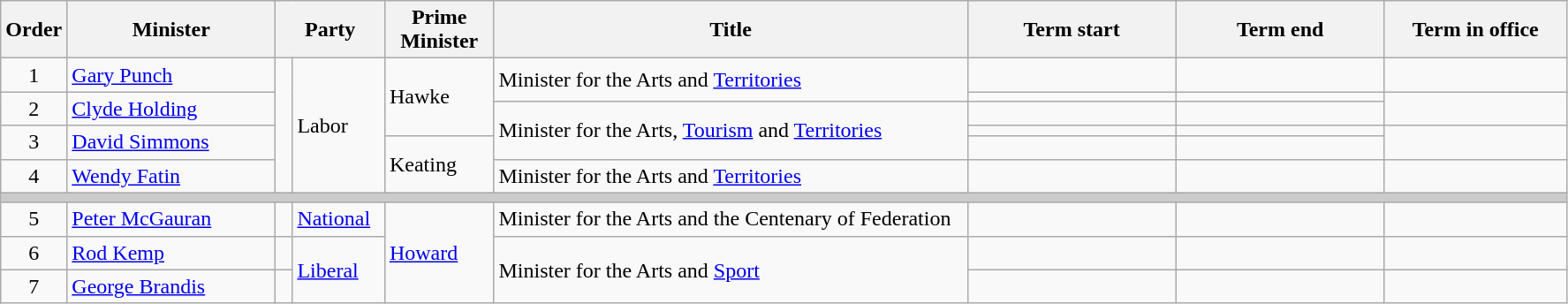<table class="wikitable">
<tr>
<th width=5>Order</th>
<th width=150>Minister</th>
<th width=75 colspan="2">Party</th>
<th width=75>Prime Minister</th>
<th width=350>Title</th>
<th width=150>Term start</th>
<th width=150>Term end</th>
<th width=130>Term in office</th>
</tr>
<tr>
<td align=center>1</td>
<td><a href='#'>Gary Punch</a></td>
<td rowspan=6 ></td>
<td rowspan=6>Labor</td>
<td rowspan=4>Hawke</td>
<td rowspan=2>Minister for the Arts and <a href='#'>Territories</a></td>
<td align=center></td>
<td align=center></td>
<td align=right></td>
</tr>
<tr>
<td rowspan=2 align=center>2</td>
<td rowspan=2><a href='#'>Clyde Holding</a></td>
<td align=center></td>
<td align=center></td>
<td rowspan=2 align=right></td>
</tr>
<tr>
<td rowspan=3>Minister for the Arts, <a href='#'>Tourism</a> and <a href='#'>Territories</a></td>
<td align=center></td>
<td align=center></td>
</tr>
<tr>
<td rowspan=2 align=center>3</td>
<td rowspan=2><a href='#'>David Simmons</a></td>
<td align=center></td>
<td align=center></td>
<td rowspan=2 align=right></td>
</tr>
<tr>
<td rowspan=2>Keating</td>
<td align=center></td>
<td align=center></td>
</tr>
<tr>
<td align=center>4</td>
<td><a href='#'>Wendy Fatin</a></td>
<td>Minister for the Arts and <a href='#'>Territories</a></td>
<td align=center></td>
<td align=center></td>
<td align=right></td>
</tr>
<tr>
<th colspan=9 style="background: #cccccc;"></th>
</tr>
<tr>
<td align=center>5</td>
<td><a href='#'>Peter McGauran</a></td>
<td> </td>
<td><a href='#'>National</a></td>
<td rowspan=3><a href='#'>Howard</a></td>
<td>Minister for the Arts and the Centenary of Federation</td>
<td align=center></td>
<td align=center></td>
<td align=right></td>
</tr>
<tr>
<td align=center>6</td>
<td><a href='#'>Rod Kemp</a></td>
<td> </td>
<td rowspan=2><a href='#'>Liberal</a></td>
<td rowspan=2>Minister for the Arts and <a href='#'>Sport</a></td>
<td align=center></td>
<td align=center></td>
<td align=right><strong></strong></td>
</tr>
<tr>
<td align=center>7</td>
<td><a href='#'>George Brandis</a></td>
<td> </td>
<td align=center></td>
<td align=center></td>
<td align=right></td>
</tr>
</table>
